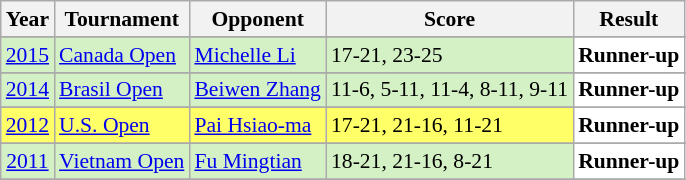<table class="sortable wikitable" style="font-size: 90%;">
<tr>
<th>Year</th>
<th>Tournament</th>
<th>Opponent</th>
<th>Score</th>
<th>Result</th>
</tr>
<tr>
</tr>
<tr style="background:#D4F1C5">
<td align="center"><a href='#'>2015</a></td>
<td align="left"><a href='#'>Canada Open</a></td>
<td align="left"> <a href='#'>Michelle Li</a></td>
<td align="left">17-21, 23-25</td>
<td style="text-align:left; background:white"> <strong>Runner-up</strong></td>
</tr>
<tr>
</tr>
<tr style="background:#D4F1C5">
<td align="center"><a href='#'>2014</a></td>
<td align="left"><a href='#'>Brasil Open</a></td>
<td align="left"> <a href='#'>Beiwen Zhang</a></td>
<td align="left">11-6, 5-11, 11-4, 8-11, 9-11</td>
<td style="text-align:left; background:white"> <strong>Runner-up</strong></td>
</tr>
<tr>
</tr>
<tr style="background:#FFFF67">
<td align="center"><a href='#'>2012</a></td>
<td align="left"><a href='#'>U.S. Open</a></td>
<td align="left"> <a href='#'>Pai Hsiao-ma</a></td>
<td align="left">17-21, 21-16, 11-21</td>
<td style="text-align:left; background:white"> <strong>Runner-up</strong></td>
</tr>
<tr>
</tr>
<tr style="background:#D4F1C5">
<td align="center"><a href='#'>2011</a></td>
<td align="left"><a href='#'>Vietnam Open</a></td>
<td align="left"> <a href='#'>Fu Mingtian</a></td>
<td align="left">18-21, 21-16, 8-21</td>
<td style="text-align:left; background:white"> <strong>Runner-up</strong></td>
</tr>
<tr>
</tr>
</table>
